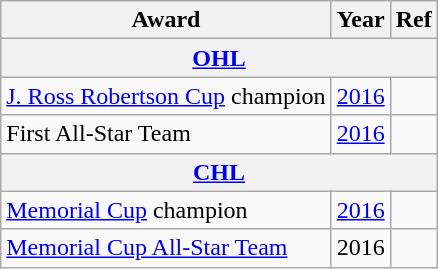<table class="wikitable">
<tr>
<th>Award</th>
<th>Year</th>
<th>Ref</th>
</tr>
<tr>
<th colspan="3"><a href='#'>OHL</a></th>
</tr>
<tr>
<td><a href='#'>J. Ross Robertson Cup</a> champion</td>
<td><a href='#'>2016</a></td>
<td></td>
</tr>
<tr>
<td>First All-Star Team</td>
<td><a href='#'>2016</a></td>
<td></td>
</tr>
<tr>
<th colspan="3"><a href='#'>CHL</a></th>
</tr>
<tr>
<td><a href='#'>Memorial Cup</a> champion</td>
<td><a href='#'>2016</a></td>
<td></td>
</tr>
<tr>
<td><a href='#'>Memorial Cup All-Star Team</a></td>
<td>2016</td>
<td></td>
</tr>
</table>
